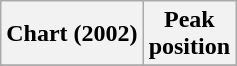<table class="wikitable sortable">
<tr>
<th>Chart (2002)</th>
<th>Peak<br>position</th>
</tr>
<tr>
</tr>
</table>
